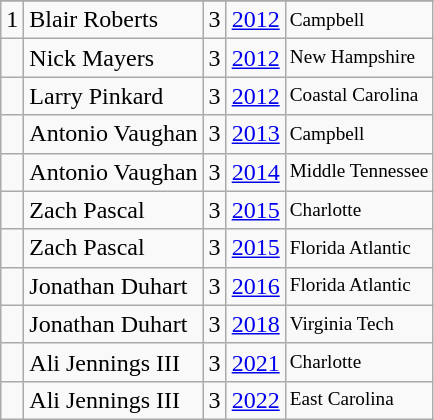<table class="wikitable">
<tr>
</tr>
<tr>
<td>1</td>
<td>Blair Roberts</td>
<td>3</td>
<td><a href='#'>2012</a></td>
<td style="font-size:80%;">Campbell</td>
</tr>
<tr>
<td></td>
<td>Nick Mayers</td>
<td>3</td>
<td><a href='#'>2012</a></td>
<td style="font-size:80%;">New Hampshire</td>
</tr>
<tr>
<td></td>
<td>Larry Pinkard</td>
<td>3</td>
<td><a href='#'>2012</a></td>
<td style="font-size:80%;">Coastal Carolina</td>
</tr>
<tr>
<td></td>
<td>Antonio Vaughan</td>
<td>3</td>
<td><a href='#'>2013</a></td>
<td style="font-size:80%;">Campbell</td>
</tr>
<tr>
<td></td>
<td>Antonio Vaughan</td>
<td>3</td>
<td><a href='#'>2014</a></td>
<td style="font-size:80%;">Middle Tennessee</td>
</tr>
<tr>
<td></td>
<td>Zach Pascal</td>
<td>3</td>
<td><a href='#'>2015</a></td>
<td style="font-size:80%;">Charlotte</td>
</tr>
<tr>
<td></td>
<td>Zach Pascal</td>
<td>3</td>
<td><a href='#'>2015</a></td>
<td style="font-size:80%;">Florida Atlantic</td>
</tr>
<tr>
<td></td>
<td>Jonathan Duhart</td>
<td>3</td>
<td><a href='#'>2016</a></td>
<td style="font-size:80%;">Florida Atlantic</td>
</tr>
<tr>
<td></td>
<td>Jonathan Duhart</td>
<td>3</td>
<td><a href='#'>2018</a></td>
<td style="font-size:80%;">Virginia Tech</td>
</tr>
<tr>
<td></td>
<td>Ali Jennings III</td>
<td>3</td>
<td><a href='#'>2021</a></td>
<td style="font-size:80%;">Charlotte</td>
</tr>
<tr>
<td></td>
<td>Ali Jennings III</td>
<td>3</td>
<td><a href='#'>2022</a></td>
<td style="font-size:80%;">East Carolina</td>
</tr>
</table>
